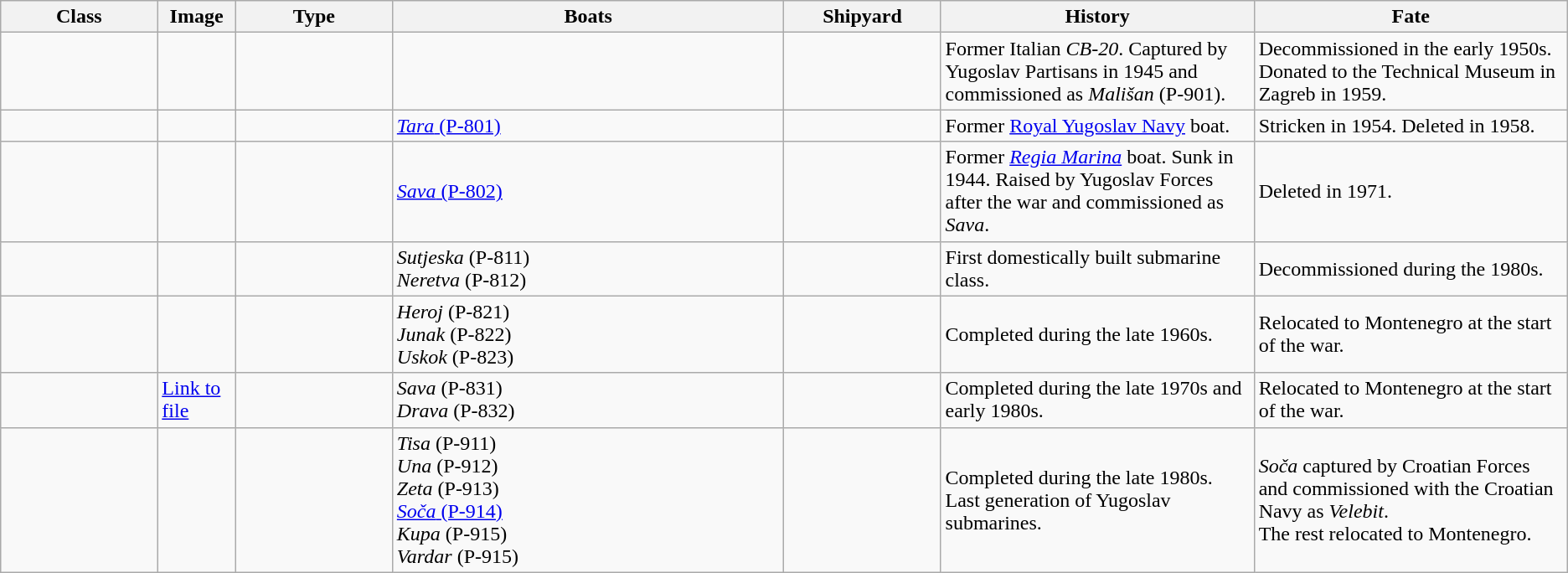<table class="wikitable">
<tr>
<th style="text-align:center;width:10%;">Class</th>
<th style="text-align:center;width:5%;">Image</th>
<th style="text-align:center; width:10%;">Type</th>
<th style="text-align:center; width:25%;">Boats</th>
<th style="text-align:center; width:10%;">Shipyard</th>
<th style="text-align:center; width:20%;">History</th>
<th style="text-align:center; width:25%;">Fate</th>
</tr>
<tr>
<td></td>
<td></td>
<td></td>
<td></td>
<td></td>
<td>Former Italian <em>CB-20</em>. Captured by Yugoslav Partisans in 1945 and commissioned as <em>Mališan</em> (P-901).</td>
<td>Decommissioned in the early 1950s. Donated to the Technical Museum in Zagreb in 1959.</td>
</tr>
<tr>
<td></td>
<td></td>
<td></td>
<td><a href='#'><em>Tara</em> (P-801)</a></td>
<td></td>
<td>Former <a href='#'>Royal Yugoslav Navy</a> boat.</td>
<td>Stricken in 1954. Deleted in 1958.</td>
</tr>
<tr>
<td></td>
<td></td>
<td></td>
<td><a href='#'><em>Sava</em> (P-802)</a></td>
<td></td>
<td>Former <em><a href='#'>Regia Marina</a></em> boat. Sunk in 1944. Raised by Yugoslav Forces after the war and commissioned as <em>Sava</em>.</td>
<td>Deleted in 1971.</td>
</tr>
<tr>
<td></td>
<td></td>
<td></td>
<td><em>Sutjeska</em> (P-811)<br><em>Neretva</em> (P-812)</td>
<td></td>
<td>First domestically built submarine class.</td>
<td>Decommissioned during the 1980s.</td>
</tr>
<tr>
<td></td>
<td></td>
<td></td>
<td><em>Heroj</em> (P-821)<br><em>Junak</em> (P-822)<br><em>Uskok</em> (P-823)</td>
<td></td>
<td>Completed during the late 1960s.</td>
<td>Relocated to Montenegro at the start of the war.</td>
</tr>
<tr>
<td></td>
<td><a href='#'>Link to file</a></td>
<td></td>
<td><em>Sava</em> (P-831)<br><em>Drava</em> (P-832)</td>
<td></td>
<td>Completed during the late 1970s and early 1980s.</td>
<td>Relocated to Montenegro at the start of the war.</td>
</tr>
<tr>
<td></td>
<td></td>
<td></td>
<td><em>Tisa</em> (P-911)<br><em>Una</em> (P-912)<br><em>Zeta</em> (P-913)<br><a href='#'><em>Soča</em> (P-914)</a><br><em>Kupa</em> (P-915)<br><em>Vardar</em> (P-915)</td>
<td></td>
<td>Completed during the late 1980s. Last generation of Yugoslav submarines.</td>
<td><em>Soča</em> captured by Croatian Forces and commissioned with the Croatian Navy as <em>Velebit</em>.<br>The rest relocated to Montenegro.</td>
</tr>
</table>
